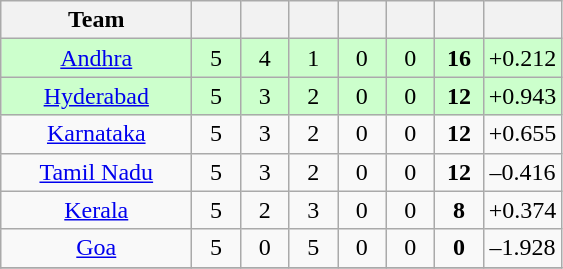<table class="wikitable" style="text-align:center">
<tr>
<th style="width:120px">Team</th>
<th style="width:25px"></th>
<th style="width:25px"></th>
<th style="width:25px"></th>
<th style="width:25px"></th>
<th style="width:25px"></th>
<th style="width:25px"></th>
<th style="width:40px;"></th>
</tr>
<tr style="background:#cfc;">
<td><a href='#'>Andhra</a></td>
<td>5</td>
<td>4</td>
<td>1</td>
<td>0</td>
<td>0</td>
<td><strong>16</strong></td>
<td>+0.212</td>
</tr>
<tr style="background:#cfc;">
<td><a href='#'>Hyderabad</a></td>
<td>5</td>
<td>3</td>
<td>2</td>
<td>0</td>
<td>0</td>
<td><strong>12</strong></td>
<td>+0.943</td>
</tr>
<tr>
<td><a href='#'>Karnataka</a></td>
<td>5</td>
<td>3</td>
<td>2</td>
<td>0</td>
<td>0</td>
<td><strong>12</strong></td>
<td>+0.655</td>
</tr>
<tr>
<td><a href='#'>Tamil Nadu</a></td>
<td>5</td>
<td>3</td>
<td>2</td>
<td>0</td>
<td>0</td>
<td><strong>12</strong></td>
<td>–0.416</td>
</tr>
<tr>
<td><a href='#'>Kerala</a></td>
<td>5</td>
<td>2</td>
<td>3</td>
<td>0</td>
<td>0</td>
<td><strong>8</strong></td>
<td>+0.374</td>
</tr>
<tr>
<td><a href='#'>Goa</a></td>
<td>5</td>
<td>0</td>
<td>5</td>
<td>0</td>
<td>0</td>
<td><strong>0</strong></td>
<td>–1.928</td>
</tr>
<tr>
</tr>
</table>
